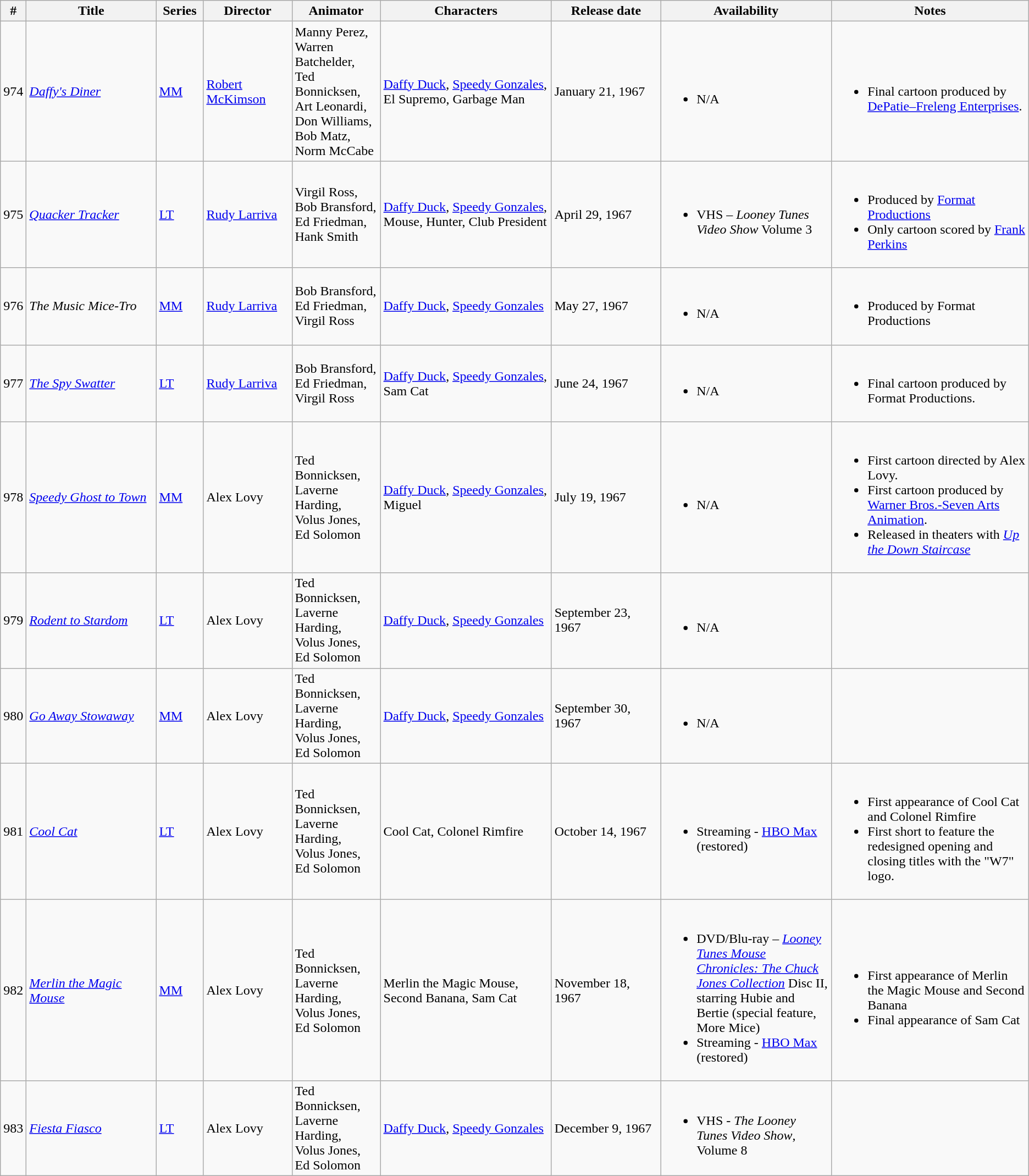<table class="wikitable sortable">
<tr>
<th scope="col" style="width: 5px;">#</th>
<th scope="col" style="width: 150px;">Title</th>
<th scope="col" style="width: 50px;">Series</th>
<th scope="col" style="width: 100px;">Director</th>
<th scope="col" style="width: 100px;">Animator</th>
<th scope="col" style="width: 200px;">Characters</th>
<th scope="col" style="width: 125px;">Release date</th>
<th scope="col" style="width: 200px;">Availability</th>
<th>Notes</th>
</tr>
<tr>
<td>974</td>
<td><em><a href='#'>Daffy's Diner</a></em></td>
<td><a href='#'>MM</a></td>
<td><a href='#'>Robert McKimson</a></td>
<td>Manny Perez,<br>Warren Batchelder,<br>Ted Bonnicksen,<br>Art Leonardi,<br>Don Williams,<br>Bob Matz,<br>Norm McCabe</td>
<td><a href='#'>Daffy Duck</a>, <a href='#'>Speedy Gonzales</a>, El Supremo, Garbage Man</td>
<td>January 21, 1967</td>
<td><br><ul><li>N/A</li></ul></td>
<td><br><ul><li>Final cartoon produced by <a href='#'>DePatie–Freleng Enterprises</a>.</li></ul></td>
</tr>
<tr>
<td>975</td>
<td><em><a href='#'>Quacker Tracker</a></em></td>
<td><a href='#'>LT</a></td>
<td><a href='#'>Rudy Larriva</a></td>
<td>Virgil Ross,<br>Bob Bransford,<br>Ed Friedman,<br>Hank Smith</td>
<td><a href='#'>Daffy Duck</a>, <a href='#'>Speedy Gonzales</a>, Mouse, Hunter, Club President</td>
<td>April 29, 1967</td>
<td><br><ul><li>VHS – <em>Looney Tunes Video Show</em> Volume 3</li></ul></td>
<td><br><ul><li>Produced by <a href='#'>Format Productions</a></li><li>Only cartoon scored by <a href='#'>Frank Perkins</a></li></ul></td>
</tr>
<tr>
<td>976</td>
<td><em>The Music Mice-Tro</em></td>
<td><a href='#'>MM</a></td>
<td><a href='#'>Rudy Larriva</a></td>
<td>Bob Bransford,<br>Ed Friedman,<br>Virgil Ross</td>
<td><a href='#'>Daffy Duck</a>, <a href='#'>Speedy Gonzales</a></td>
<td>May 27, 1967</td>
<td><br><ul><li>N/A</li></ul></td>
<td><br><ul><li>Produced by Format Productions</li></ul></td>
</tr>
<tr>
<td>977</td>
<td><em><a href='#'>The Spy Swatter</a></em></td>
<td><a href='#'>LT</a></td>
<td><a href='#'>Rudy Larriva</a></td>
<td>Bob Bransford,<br>Ed Friedman,<br>Virgil Ross</td>
<td><a href='#'>Daffy Duck</a>, <a href='#'>Speedy Gonzales</a>, Sam Cat</td>
<td>June 24, 1967</td>
<td><br><ul><li>N/A</li></ul></td>
<td><br><ul><li>Final cartoon produced by Format Productions.</li></ul></td>
</tr>
<tr>
<td>978</td>
<td><em><a href='#'>Speedy Ghost to Town</a></em></td>
<td><a href='#'>MM</a></td>
<td>Alex Lovy</td>
<td>Ted Bonnicksen,<br>Laverne Harding,<br>Volus Jones,<br>Ed Solomon</td>
<td><a href='#'>Daffy Duck</a>, <a href='#'>Speedy Gonzales</a>, Miguel</td>
<td>July 19, 1967</td>
<td><br><ul><li>N/A</li></ul></td>
<td><br><ul><li>First cartoon directed by Alex Lovy.</li><li>First cartoon produced by <a href='#'>Warner Bros.-Seven Arts Animation</a>.</li><li>Released in theaters with <em><a href='#'>Up the Down Staircase</a></em></li></ul></td>
</tr>
<tr>
<td>979</td>
<td><em><a href='#'>Rodent to Stardom</a></em></td>
<td><a href='#'>LT</a></td>
<td>Alex Lovy</td>
<td>Ted Bonnicksen,<br>Laverne Harding,<br>Volus Jones,<br>Ed Solomon</td>
<td><a href='#'>Daffy Duck</a>, <a href='#'>Speedy Gonzales</a></td>
<td>September 23, 1967</td>
<td><br><ul><li>N/A</li></ul></td>
<td></td>
</tr>
<tr>
<td>980</td>
<td><em><a href='#'>Go Away Stowaway</a></em></td>
<td><a href='#'>MM</a></td>
<td>Alex Lovy</td>
<td>Ted Bonnicksen,<br>Laverne Harding,<br>Volus Jones,<br>Ed Solomon</td>
<td><a href='#'>Daffy Duck</a>, <a href='#'>Speedy Gonzales</a></td>
<td>September 30, 1967</td>
<td><br><ul><li>N/A</li></ul></td>
<td></td>
</tr>
<tr>
<td>981</td>
<td><em><a href='#'>Cool Cat</a></em></td>
<td><a href='#'>LT</a></td>
<td>Alex Lovy</td>
<td>Ted Bonnicksen,<br>Laverne Harding,<br>Volus Jones,<br>Ed Solomon</td>
<td>Cool Cat, Colonel Rimfire</td>
<td>October 14, 1967</td>
<td><br><ul><li>Streaming - <a href='#'>HBO Max</a> (restored)</li></ul></td>
<td><br><ul><li>First appearance of Cool Cat and Colonel Rimfire</li><li>First short to feature the redesigned opening and closing titles with the "W7" logo.</li></ul></td>
</tr>
<tr>
<td>982</td>
<td><em><a href='#'>Merlin the Magic Mouse</a></em></td>
<td><a href='#'>MM</a></td>
<td>Alex Lovy</td>
<td>Ted Bonnicksen,<br>Laverne Harding,<br>Volus Jones,<br>Ed Solomon</td>
<td>Merlin the Magic Mouse, Second Banana, Sam Cat</td>
<td>November 18, 1967</td>
<td><br><ul><li>DVD/Blu-ray – <em><a href='#'>Looney Tunes Mouse Chronicles: The Chuck Jones Collection</a></em> Disc II, starring Hubie and Bertie (special feature, More Mice)</li><li>Streaming - <a href='#'>HBO Max</a> (restored)</li></ul></td>
<td><br><ul><li>First appearance of Merlin the Magic Mouse and Second Banana</li><li>Final appearance of Sam Cat</li></ul></td>
</tr>
<tr>
<td>983</td>
<td><em><a href='#'>Fiesta Fiasco</a></em></td>
<td><a href='#'>LT</a></td>
<td>Alex Lovy</td>
<td>Ted Bonnicksen,<br>Laverne Harding,<br>Volus Jones,<br>Ed Solomon</td>
<td><a href='#'>Daffy Duck</a>, <a href='#'>Speedy Gonzales</a></td>
<td>December 9, 1967</td>
<td><br><ul><li>VHS - <em>The Looney Tunes Video Show</em>, Volume 8</li></ul></td>
<td></td>
</tr>
</table>
